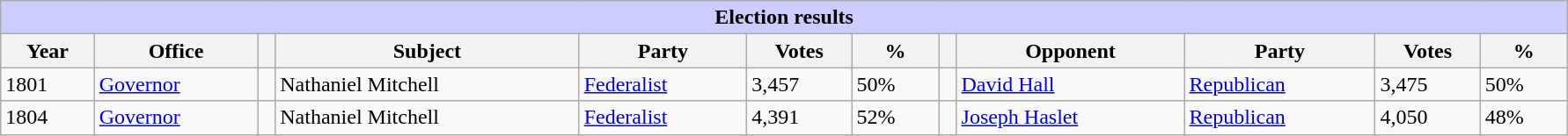<table class=wikitable style="width: 94%" style="text-align: center;" align="center">
<tr bgcolor=#cccccc>
<th colspan=12 style="background: #ccccff;">Election results</th>
</tr>
<tr>
<th><strong>Year</strong></th>
<th><strong>Office</strong></th>
<th></th>
<th><strong>Subject</strong></th>
<th><strong>Party</strong></th>
<th><strong>Votes</strong></th>
<th><strong>%</strong></th>
<th></th>
<th><strong>Opponent</strong></th>
<th><strong>Party</strong></th>
<th><strong>Votes</strong></th>
<th><strong>%</strong></th>
</tr>
<tr>
<td>1801</td>
<td><a href='#'>Governor</a></td>
<td></td>
<td>Nathaniel Mitchell</td>
<td><a href='#'>Federalist</a></td>
<td>3,457</td>
<td>50%</td>
<td></td>
<td><a href='#'>David Hall</a></td>
<td><a href='#'>Republican</a></td>
<td>3,475</td>
<td>50%</td>
</tr>
<tr>
<td>1804</td>
<td><a href='#'>Governor</a></td>
<td></td>
<td>Nathaniel Mitchell</td>
<td><a href='#'>Federalist</a></td>
<td>4,391</td>
<td>52%</td>
<td></td>
<td><a href='#'>Joseph Haslet</a></td>
<td><a href='#'>Republican</a></td>
<td>4,050</td>
<td>48%</td>
</tr>
</table>
